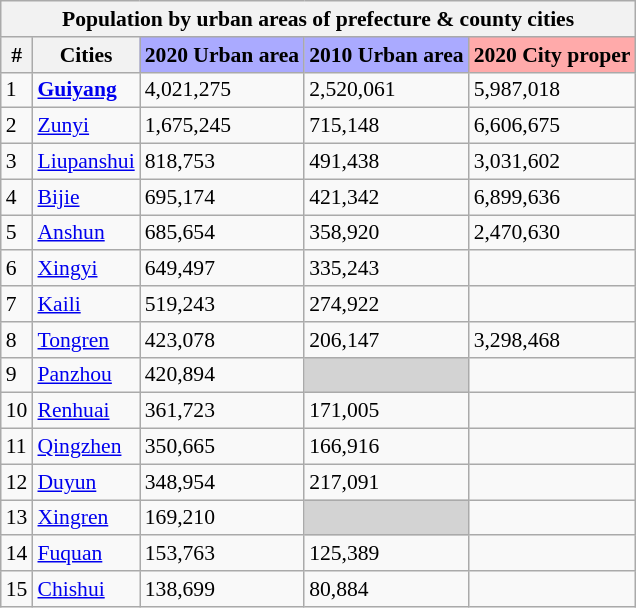<table class="wikitable sortable collapsible" style="font-size:90%;">
<tr>
<th colspan=5>Population by urban areas of prefecture & county cities</th>
</tr>
<tr>
<th>#</th>
<th>Cities</th>
<th style="background-color: #aaaaff;">2020 Urban area</th>
<th style="background-color: #aaaaff;">2010 Urban area</th>
<th style="background-color: #ffaaaa;">2020 City proper</th>
</tr>
<tr>
<td>1</td>
<td><strong><a href='#'>Guiyang</a></strong></td>
<td>4,021,275</td>
<td>2,520,061</td>
<td>5,987,018</td>
</tr>
<tr>
<td>2</td>
<td><a href='#'>Zunyi</a></td>
<td>1,675,245</td>
<td>715,148</td>
<td>6,606,675</td>
</tr>
<tr>
<td>3</td>
<td><a href='#'>Liupanshui</a></td>
<td>818,753</td>
<td>491,438</td>
<td>3,031,602</td>
</tr>
<tr>
<td>4</td>
<td><a href='#'>Bijie</a></td>
<td>695,174</td>
<td>421,342</td>
<td>6,899,636</td>
</tr>
<tr>
<td>5</td>
<td><a href='#'>Anshun</a></td>
<td>685,654</td>
<td>358,920</td>
<td>2,470,630</td>
</tr>
<tr>
<td>6</td>
<td><a href='#'>Xingyi</a></td>
<td>649,497</td>
<td>335,243</td>
<td></td>
</tr>
<tr>
<td>7</td>
<td><a href='#'>Kaili</a></td>
<td>519,243</td>
<td>274,922</td>
<td></td>
</tr>
<tr>
<td>8</td>
<td><a href='#'>Tongren</a></td>
<td>423,078</td>
<td>206,147</td>
<td>3,298,468</td>
</tr>
<tr>
<td>9</td>
<td><a href='#'>Panzhou</a></td>
<td>420,894</td>
<td style="background:lightgrey;"></td>
<td></td>
</tr>
<tr>
<td>10</td>
<td><a href='#'>Renhuai</a></td>
<td>361,723</td>
<td>171,005</td>
<td></td>
</tr>
<tr>
<td>11</td>
<td><a href='#'>Qingzhen</a></td>
<td>350,665</td>
<td>166,916</td>
<td></td>
</tr>
<tr>
<td>12</td>
<td><a href='#'>Duyun</a></td>
<td>348,954</td>
<td>217,091</td>
<td></td>
</tr>
<tr>
<td>13</td>
<td><a href='#'>Xingren</a></td>
<td>169,210</td>
<td style="background:lightgrey;"></td>
<td></td>
</tr>
<tr>
<td>14</td>
<td><a href='#'>Fuquan</a></td>
<td>153,763</td>
<td>125,389</td>
<td></td>
</tr>
<tr>
<td>15</td>
<td><a href='#'>Chishui</a></td>
<td>138,699</td>
<td>80,884</td>
<td></td>
</tr>
</table>
